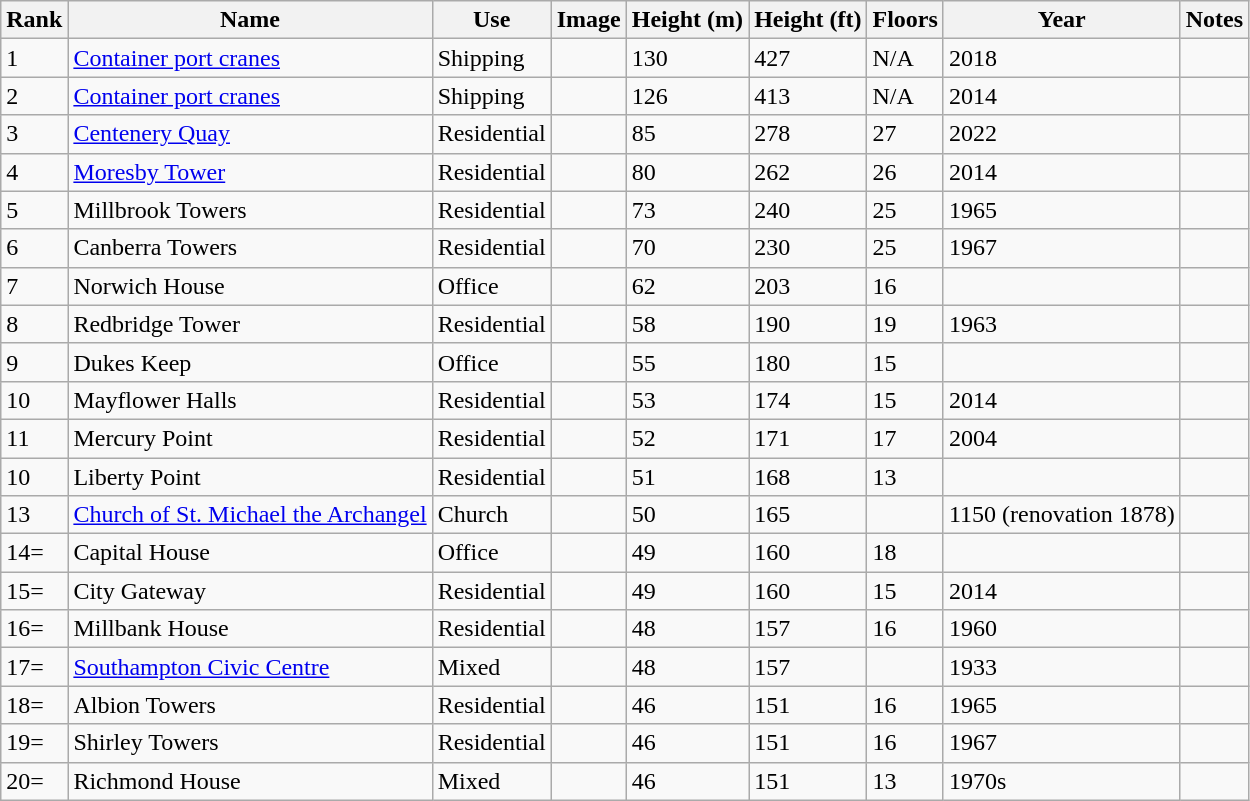<table class="wikitable">
<tr>
<th>Rank</th>
<th>Name</th>
<th>Use</th>
<th>Image</th>
<th>Height (m)</th>
<th>Height (ft)</th>
<th>Floors</th>
<th>Year</th>
<th>Notes</th>
</tr>
<tr>
<td>1</td>
<td><a href='#'>Container port cranes</a></td>
<td>Shipping</td>
<td></td>
<td>130</td>
<td>427</td>
<td>N/A</td>
<td>2018</td>
<td></td>
</tr>
<tr>
<td>2</td>
<td><a href='#'>Container port cranes</a></td>
<td>Shipping</td>
<td></td>
<td>126</td>
<td>413</td>
<td>N/A</td>
<td>2014</td>
<td></td>
</tr>
<tr>
<td>3</td>
<td><a href='#'>Centenery Quay</a></td>
<td>Residential</td>
<td></td>
<td>85</td>
<td>278</td>
<td>27</td>
<td>2022</td>
<td></td>
</tr>
<tr>
<td>4</td>
<td><a href='#'>Moresby Tower</a></td>
<td>Residential</td>
<td></td>
<td>80</td>
<td>262</td>
<td>26</td>
<td>2014</td>
<td></td>
</tr>
<tr>
<td>5</td>
<td>Millbrook Towers</td>
<td>Residential</td>
<td></td>
<td>73</td>
<td>240</td>
<td>25</td>
<td>1965</td>
<td></td>
</tr>
<tr>
<td>6</td>
<td>Canberra Towers</td>
<td>Residential</td>
<td></td>
<td>70</td>
<td>230</td>
<td>25</td>
<td>1967</td>
<td></td>
</tr>
<tr>
<td>7</td>
<td>Norwich House</td>
<td>Office</td>
<td></td>
<td>62</td>
<td>203</td>
<td>16</td>
<td></td>
<td></td>
</tr>
<tr>
<td>8</td>
<td>Redbridge Tower</td>
<td>Residential</td>
<td></td>
<td>58</td>
<td>190</td>
<td>19</td>
<td>1963</td>
<td></td>
</tr>
<tr>
<td>9</td>
<td>Dukes Keep</td>
<td>Office</td>
<td></td>
<td>55</td>
<td>180</td>
<td>15</td>
<td></td>
<td></td>
</tr>
<tr>
<td>10</td>
<td>Mayflower Halls</td>
<td>Residential</td>
<td></td>
<td>53</td>
<td>174</td>
<td>15</td>
<td>2014</td>
<td></td>
</tr>
<tr>
<td>11</td>
<td>Mercury Point</td>
<td>Residential</td>
<td></td>
<td>52</td>
<td>171</td>
<td>17</td>
<td>2004</td>
<td></td>
</tr>
<tr>
<td>10</td>
<td>Liberty Point</td>
<td>Residential</td>
<td></td>
<td>51</td>
<td>168</td>
<td>13</td>
<td></td>
<td></td>
</tr>
<tr>
<td>13</td>
<td><a href='#'>Church of St. Michael the Archangel</a></td>
<td>Church</td>
<td></td>
<td>50</td>
<td>165</td>
<td></td>
<td>1150 (renovation 1878)</td>
<td></td>
</tr>
<tr>
<td>14=</td>
<td>Capital House</td>
<td>Office</td>
<td></td>
<td>49</td>
<td>160</td>
<td>18</td>
<td></td>
<td></td>
</tr>
<tr>
<td>15=</td>
<td>City Gateway</td>
<td>Residential</td>
<td></td>
<td>49</td>
<td>160</td>
<td>15</td>
<td>2014</td>
<td></td>
</tr>
<tr>
<td>16=</td>
<td>Millbank House</td>
<td>Residential</td>
<td></td>
<td>48</td>
<td>157</td>
<td>16</td>
<td>1960</td>
<td></td>
</tr>
<tr>
<td>17=</td>
<td><a href='#'>Southampton Civic Centre</a></td>
<td>Mixed</td>
<td></td>
<td>48</td>
<td>157</td>
<td></td>
<td>1933</td>
<td></td>
</tr>
<tr>
<td>18=</td>
<td>Albion Towers</td>
<td>Residential</td>
<td></td>
<td>46</td>
<td>151</td>
<td>16</td>
<td>1965</td>
<td></td>
</tr>
<tr>
<td>19=</td>
<td>Shirley Towers</td>
<td>Residential</td>
<td></td>
<td>46</td>
<td>151</td>
<td>16</td>
<td>1967</td>
<td></td>
</tr>
<tr>
<td>20=</td>
<td>Richmond House</td>
<td>Mixed</td>
<td></td>
<td>46</td>
<td>151</td>
<td>13</td>
<td>1970s</td>
<td></td>
</tr>
</table>
